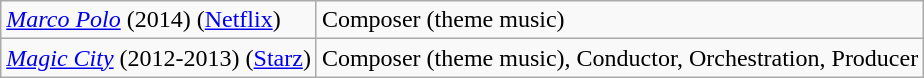<table class="wikitable">
<tr>
<td><a href='#'><em>Marco Polo</em></a> (2014) (<a href='#'>Netflix</a>)</td>
<td>Composer (theme music)</td>
</tr>
<tr>
<td><a href='#'><em>Magic City</em></a> (2012-2013) (<a href='#'>Starz</a>)</td>
<td>Composer (theme music), Conductor, Orchestration, Producer</td>
</tr>
</table>
